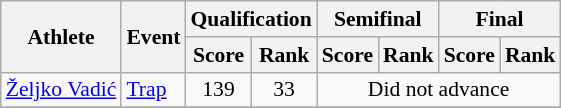<table class="wikitable" style="font-size:90%">
<tr>
<th rowspan="2">Athlete</th>
<th rowspan="2">Event</th>
<th colspan="2">Qualification</th>
<th colspan="2">Semifinal</th>
<th colspan="2">Final</th>
</tr>
<tr>
<th>Score</th>
<th>Rank</th>
<th>Score</th>
<th>Rank</th>
<th>Score</th>
<th>Rank</th>
</tr>
<tr>
<td rowspan=1><a href='#'>Željko Vadić</a></td>
<td><a href='#'>Trap</a></td>
<td align="center">139</td>
<td align="center">33</td>
<td colspan="4"  align="center">Did not advance</td>
</tr>
<tr>
</tr>
</table>
